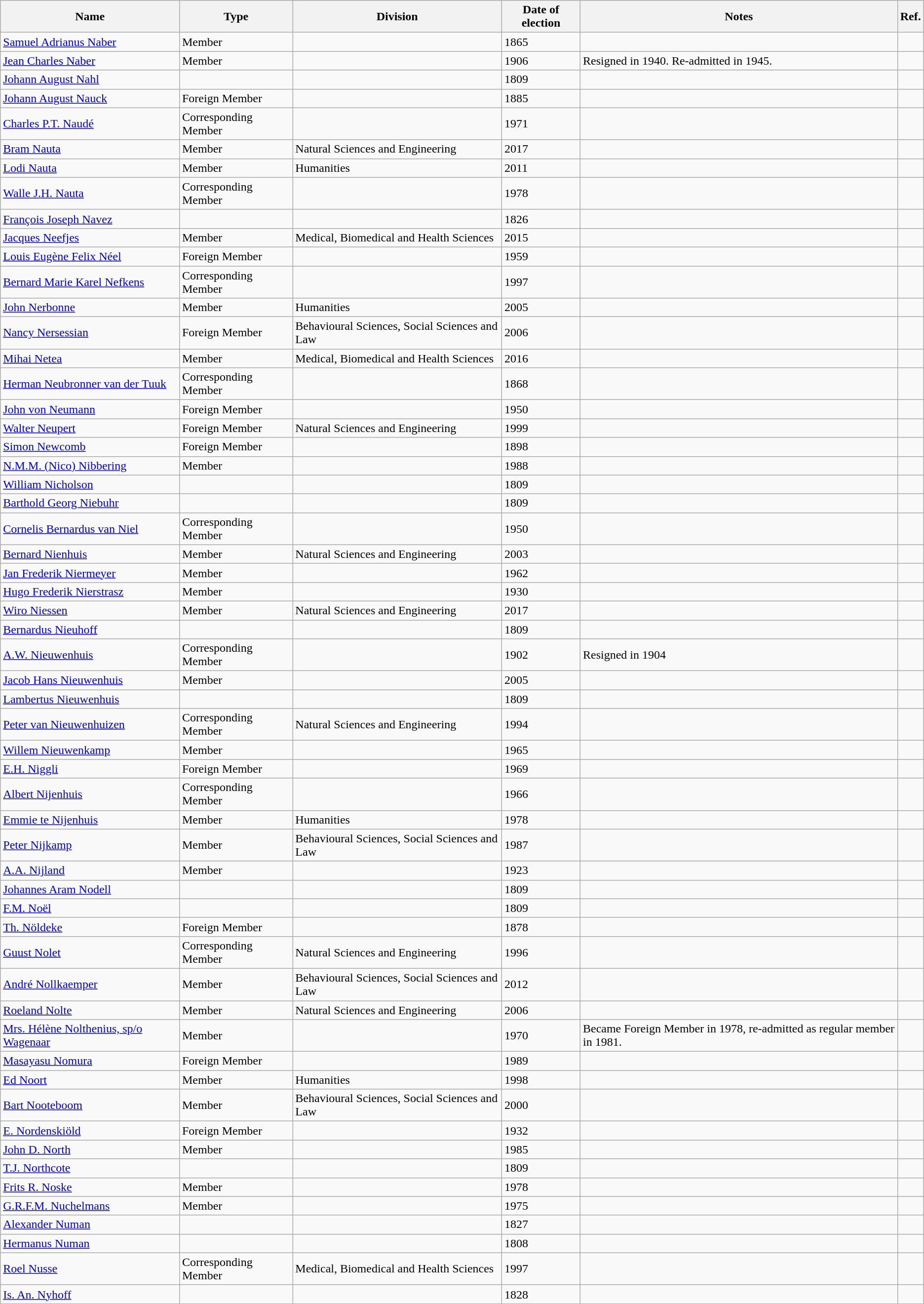<table class="wikitable">
<tr>
<th>Name</th>
<th>Type</th>
<th>Division</th>
<th>Date of election</th>
<th>Notes</th>
<th>Ref.</th>
</tr>
<tr>
<td><a href='#'>Samuel Adrianus Naber</a></td>
<td>Member</td>
<td></td>
<td>1865</td>
<td></td>
<td></td>
</tr>
<tr>
<td><a href='#'>Jean Charles Naber</a></td>
<td>Member</td>
<td></td>
<td>1906</td>
<td>Resigned in 1940. Re-admitted in 1945.</td>
<td></td>
</tr>
<tr>
<td><a href='#'>Johann August Nahl</a></td>
<td></td>
<td></td>
<td>1809</td>
<td></td>
<td></td>
</tr>
<tr>
<td><a href='#'>Johann August Nauck</a></td>
<td>Foreign Member</td>
<td></td>
<td>1885</td>
<td></td>
<td></td>
</tr>
<tr>
<td><a href='#'>Charles P.T. Naudé</a></td>
<td>Corresponding Member</td>
<td></td>
<td>1971</td>
<td></td>
<td></td>
</tr>
<tr>
<td><a href='#'>Bram Nauta</a></td>
<td>Member</td>
<td>Natural Sciences and Engineering</td>
<td>2017</td>
<td></td>
<td></td>
</tr>
<tr>
<td><a href='#'>Lodi Nauta</a></td>
<td>Member</td>
<td>Humanities</td>
<td>2011</td>
<td></td>
<td></td>
</tr>
<tr>
<td><a href='#'>Walle J.H. Nauta</a></td>
<td>Corresponding Member</td>
<td></td>
<td>1978</td>
<td></td>
<td></td>
</tr>
<tr>
<td><a href='#'>François Joseph Navez</a></td>
<td></td>
<td></td>
<td>1826</td>
<td></td>
<td></td>
</tr>
<tr>
<td><a href='#'>Jacques Neefjes</a></td>
<td>Member</td>
<td>Medical, Biomedical and Health Sciences</td>
<td>2015</td>
<td></td>
<td></td>
</tr>
<tr>
<td><a href='#'>Louis Eugène Felix Néel</a></td>
<td>Foreign Member</td>
<td></td>
<td>1959</td>
<td></td>
<td></td>
</tr>
<tr>
<td><a href='#'>Bernard Marie Karel Nefkens</a></td>
<td>Corresponding Member</td>
<td></td>
<td>1997</td>
<td></td>
<td></td>
</tr>
<tr>
<td><a href='#'>John Nerbonne</a></td>
<td>Member</td>
<td>Humanities</td>
<td>2005</td>
<td></td>
<td></td>
</tr>
<tr>
<td><a href='#'>Nancy Nersessian</a></td>
<td>Foreign Member</td>
<td>Behavioural Sciences, Social Sciences and Law</td>
<td>2006</td>
<td></td>
<td></td>
</tr>
<tr>
<td><a href='#'>Mihai Netea</a></td>
<td>Member</td>
<td>Medical, Biomedical and Health Sciences</td>
<td>2016</td>
<td></td>
<td></td>
</tr>
<tr>
<td><a href='#'>Herman Neubronner van der Tuuk</a></td>
<td>Corresponding Member</td>
<td></td>
<td>1868</td>
<td></td>
<td></td>
</tr>
<tr>
<td><a href='#'>John von Neumann</a></td>
<td>Foreign Member</td>
<td></td>
<td>1950</td>
<td></td>
<td></td>
</tr>
<tr>
<td><a href='#'>Walter Neupert</a></td>
<td>Foreign Member</td>
<td>Natural Sciences and Engineering</td>
<td>1999</td>
<td></td>
<td></td>
</tr>
<tr>
<td><a href='#'>Simon Newcomb</a></td>
<td>Foreign Member</td>
<td></td>
<td>1898</td>
<td></td>
<td></td>
</tr>
<tr>
<td><a href='#'>N.M.M. (Nico) Nibbering</a></td>
<td>Member</td>
<td></td>
<td>1988</td>
<td></td>
<td></td>
</tr>
<tr>
<td><a href='#'>William Nicholson</a></td>
<td></td>
<td></td>
<td>1809</td>
<td></td>
<td></td>
</tr>
<tr>
<td><a href='#'>Barthold Georg Niebuhr</a></td>
<td></td>
<td></td>
<td>1809</td>
<td></td>
<td></td>
</tr>
<tr>
<td><a href='#'>Cornelis Bernardus van Niel</a></td>
<td>Corresponding Member</td>
<td></td>
<td>1950</td>
<td></td>
<td></td>
</tr>
<tr>
<td><a href='#'>Bernard Nienhuis</a></td>
<td>Member</td>
<td>Natural Sciences and Engineering</td>
<td>2003</td>
<td></td>
<td></td>
</tr>
<tr>
<td><a href='#'>Jan Frederik Niermeyer</a></td>
<td>Member</td>
<td></td>
<td>1962</td>
<td></td>
<td></td>
</tr>
<tr>
<td><a href='#'>Hugo Frederik Nierstrasz</a></td>
<td>Member</td>
<td></td>
<td>1930</td>
<td></td>
<td></td>
</tr>
<tr>
<td><a href='#'>Wiro Niessen</a></td>
<td>Member</td>
<td>Natural Sciences and Engineering</td>
<td>2017</td>
<td></td>
<td></td>
</tr>
<tr>
<td><a href='#'>Bernardus Nieuhoff</a></td>
<td></td>
<td></td>
<td>1809</td>
<td></td>
<td></td>
</tr>
<tr>
<td><a href='#'>A.W. Nieuwenhuis</a></td>
<td>Corresponding Member</td>
<td></td>
<td>1902</td>
<td>Resigned in 1904</td>
<td></td>
</tr>
<tr>
<td><a href='#'>Jacob Hans Nieuwenhuis</a></td>
<td>Member</td>
<td></td>
<td>2005</td>
<td></td>
<td></td>
</tr>
<tr>
<td><a href='#'>Lambertus Nieuwenhuis</a></td>
<td></td>
<td></td>
<td>1809</td>
<td></td>
<td></td>
</tr>
<tr>
<td><a href='#'>Peter van Nieuwenhuizen</a></td>
<td>Corresponding Member</td>
<td>Natural Sciences and Engineering</td>
<td>1994</td>
<td></td>
<td></td>
</tr>
<tr>
<td><a href='#'>Willem Nieuwenkamp</a></td>
<td>Member</td>
<td></td>
<td>1965</td>
<td></td>
<td></td>
</tr>
<tr>
<td><a href='#'>E.H. Niggli</a></td>
<td>Foreign Member</td>
<td></td>
<td>1969</td>
<td></td>
<td></td>
</tr>
<tr>
<td><a href='#'>Albert Nijenhuis</a></td>
<td>Corresponding Member</td>
<td></td>
<td>1966</td>
<td></td>
<td></td>
</tr>
<tr>
<td><a href='#'>Emmie te Nijenhuis</a></td>
<td>Member</td>
<td>Humanities</td>
<td>1978</td>
<td></td>
<td></td>
</tr>
<tr>
<td><a href='#'>Peter Nijkamp</a></td>
<td>Member</td>
<td>Behavioural Sciences, Social Sciences and Law</td>
<td>1987</td>
<td></td>
<td></td>
</tr>
<tr>
<td><a href='#'>A.A. Nijland</a></td>
<td>Member</td>
<td></td>
<td>1923</td>
<td></td>
<td></td>
</tr>
<tr>
<td><a href='#'>Johannes Aram Nodell</a></td>
<td></td>
<td></td>
<td>1809</td>
<td></td>
<td></td>
</tr>
<tr>
<td><a href='#'>F.M. Noël</a></td>
<td></td>
<td></td>
<td>1809</td>
<td></td>
<td></td>
</tr>
<tr>
<td><a href='#'>Th. Nöldeke</a></td>
<td>Foreign Member</td>
<td></td>
<td>1878</td>
<td></td>
<td></td>
</tr>
<tr>
<td><a href='#'>Guust Nolet</a></td>
<td>Corresponding Member</td>
<td>Natural Sciences and Engineering</td>
<td>1996</td>
<td></td>
<td></td>
</tr>
<tr>
<td><a href='#'>André Nollkaemper</a></td>
<td>Member</td>
<td>Behavioural Sciences, Social Sciences and Law</td>
<td>2012</td>
<td></td>
<td></td>
</tr>
<tr>
<td><a href='#'>Roeland Nolte</a></td>
<td>Member</td>
<td>Natural Sciences and Engineering</td>
<td>2006</td>
<td></td>
<td></td>
</tr>
<tr>
<td><a href='#'>Mrs. Hélène Nolthenius, sp/o Wagenaar</a></td>
<td>Member</td>
<td></td>
<td>1970</td>
<td>Became Foreign Member in 1978, re-admitted as regular member in 1981.</td>
<td></td>
</tr>
<tr>
<td><a href='#'>Masayasu Nomura</a></td>
<td>Foreign Member</td>
<td></td>
<td>1989</td>
<td></td>
<td></td>
</tr>
<tr>
<td><a href='#'>Ed Noort</a></td>
<td>Member</td>
<td>Humanities</td>
<td>1998</td>
<td></td>
<td></td>
</tr>
<tr>
<td><a href='#'>Bart Nooteboom</a></td>
<td>Member</td>
<td>Behavioural Sciences, Social Sciences and Law</td>
<td>2000</td>
<td></td>
<td></td>
</tr>
<tr>
<td><a href='#'>E. Nordenskiöld</a></td>
<td>Foreign Member</td>
<td></td>
<td>1932</td>
<td></td>
<td></td>
</tr>
<tr>
<td><a href='#'>John D. North</a></td>
<td>Member</td>
<td></td>
<td>1985</td>
<td></td>
<td></td>
</tr>
<tr>
<td><a href='#'>T.J. Northcote</a></td>
<td></td>
<td></td>
<td>1809</td>
<td></td>
<td></td>
</tr>
<tr>
<td><a href='#'>Frits R. Noske</a></td>
<td>Member</td>
<td></td>
<td>1978</td>
<td></td>
<td></td>
</tr>
<tr>
<td><a href='#'>G.R.F.M. Nuchelmans</a></td>
<td>Member</td>
<td></td>
<td>1975</td>
<td></td>
<td></td>
</tr>
<tr>
<td><a href='#'>Alexander Numan</a></td>
<td></td>
<td></td>
<td>1827</td>
<td></td>
<td></td>
</tr>
<tr>
<td><a href='#'>Hermanus Numan</a></td>
<td></td>
<td></td>
<td>1808</td>
<td></td>
<td></td>
</tr>
<tr>
<td><a href='#'>Roel Nusse</a></td>
<td>Corresponding Member</td>
<td>Medical, Biomedical and Health Sciences</td>
<td>1997</td>
<td></td>
<td></td>
</tr>
<tr>
<td><a href='#'>Is. An. Nyhoff</a></td>
<td></td>
<td></td>
<td>1828</td>
<td></td>
<td></td>
</tr>
</table>
